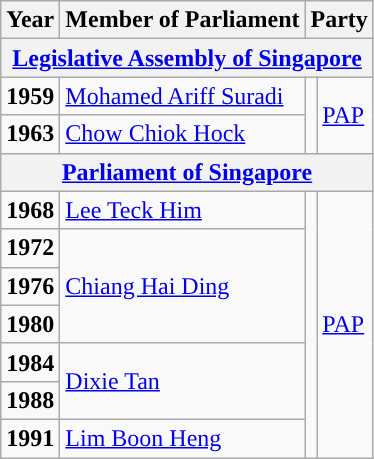<table class="wikitable">
<tr>
<th>Year</th>
<th>Member of Parliament</th>
<th colspan="2">Party</th>
</tr>
<tr>
<th colspan="4"><a href='#'>Legislative Assembly of Singapore</a></th>
</tr>
<tr>
<td><strong>1959</strong></td>
<td><a href='#'>Mohamed Ariff Suradi</a></td>
<td rowspan="2"></td>
<td rowspan="2"><a href='#'>PAP</a></td>
</tr>
<tr>
<td><strong>1963</strong></td>
<td><a href='#'>Chow Chiok Hock</a></td>
</tr>
<tr>
<th colspan="4"><a href='#'>Parliament of Singapore</a></th>
</tr>
<tr>
<td><strong>1968</strong></td>
<td><a href='#'>Lee Teck Him</a></td>
<td rowspan="7"></td>
<td rowspan="7"><a href='#'>PAP</a></td>
</tr>
<tr>
<td><strong>1972</strong></td>
<td rowspan="3"><a href='#'>Chiang Hai Ding</a></td>
</tr>
<tr>
<td><strong>1976</strong></td>
</tr>
<tr>
<td><strong>1980</strong></td>
</tr>
<tr>
<td><strong>1984</strong></td>
<td rowspan="2"><a href='#'>Dixie Tan</a></td>
</tr>
<tr>
<td><strong>1988</strong></td>
</tr>
<tr>
<td><strong>1991</strong></td>
<td rowspan="1"><a href='#'>Lim Boon Heng</a></td>
</tr>
</table>
